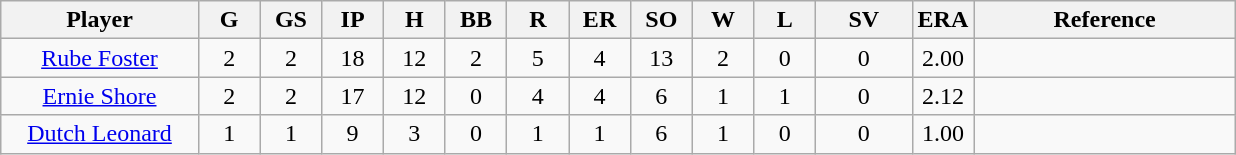<table class="wikitable sortable" style="text-align:center">
<tr>
<th width="16%">Player</th>
<th width="5%">G</th>
<th width="5%">GS</th>
<th width="5%">IP</th>
<th width="5%">H</th>
<th width="5%">BB</th>
<th width="5%">R</th>
<th width="5%">ER</th>
<th width="5%">SO</th>
<th width="5%">W</th>
<th width="5%">L</th>
<th>SV</th>
<th width="5%">ERA</th>
<th>Reference</th>
</tr>
<tr>
<td><a href='#'>Rube Foster</a></td>
<td>2</td>
<td>2</td>
<td>18</td>
<td>12</td>
<td>2</td>
<td>5</td>
<td>4</td>
<td>13</td>
<td>2</td>
<td>0</td>
<td>0</td>
<td>2.00</td>
<td></td>
</tr>
<tr>
<td><a href='#'>Ernie Shore</a></td>
<td>2</td>
<td>2</td>
<td>17</td>
<td>12</td>
<td>0</td>
<td>4</td>
<td>4</td>
<td>6</td>
<td>1</td>
<td>1</td>
<td>0</td>
<td>2.12</td>
<td></td>
</tr>
<tr>
<td><a href='#'>Dutch Leonard</a></td>
<td>1</td>
<td>1</td>
<td>9</td>
<td>3</td>
<td>0</td>
<td>1</td>
<td>1</td>
<td>6</td>
<td>1</td>
<td>0</td>
<td>0</td>
<td>1.00</td>
<td></td>
</tr>
</table>
